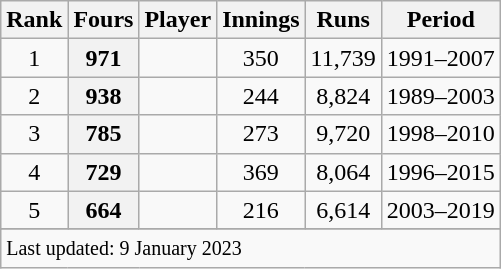<table class="wikitable plainrowheaders sortable">
<tr>
<th scope=col>Rank</th>
<th scope=col>Fours</th>
<th scope=col>Player</th>
<th scope=col>Innings</th>
<th scope=col>Runs</th>
<th scope=col>Period</th>
</tr>
<tr>
<td align=center>1</td>
<th scope=row style="text-align:center;">971</th>
<td></td>
<td align=center>350</td>
<td align=center>11,739</td>
<td>1991–2007</td>
</tr>
<tr>
<td align=center>2</td>
<th scope=row style=text-align:center;>938</th>
<td></td>
<td align=center>244</td>
<td align=center>8,824</td>
<td>1989–2003</td>
</tr>
<tr>
<td align=center>3</td>
<th scope=row style=text-align:center;>785</th>
<td></td>
<td align=center>273</td>
<td align=center>9,720</td>
<td>1998–2010</td>
</tr>
<tr>
<td align=center>4</td>
<th scope=row style=text-align:center;>729</th>
<td></td>
<td align=center>369</td>
<td align=center>8,064</td>
<td>1996–2015</td>
</tr>
<tr>
<td align=center>5</td>
<th scope=row style=text-align:center;>664</th>
<td></td>
<td align=center>216</td>
<td align=center>6,614</td>
<td>2003–2019</td>
</tr>
<tr>
</tr>
<tr class=sortbottom>
<td colspan=6><small>Last updated: 9 January 2023</small></td>
</tr>
</table>
